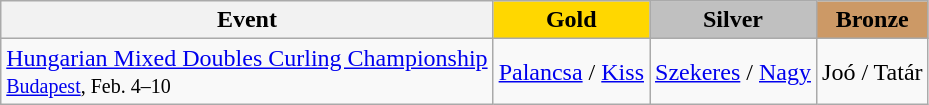<table class="wikitable">
<tr>
<th>Event</th>
<th style="background:gold">Gold</th>
<th style="background:silver">Silver</th>
<th style="background:#cc9966">Bronze</th>
</tr>
<tr>
<td><a href='#'>Hungarian Mixed Doubles Curling Championship</a><br> <small><a href='#'>Budapest</a>, Feb. 4–10</small></td>
<td><a href='#'>Palancsa</a> / <a href='#'>Kiss</a></td>
<td><a href='#'>Szekeres</a> / <a href='#'>Nagy</a></td>
<td>Joó / Tatár</td>
</tr>
</table>
